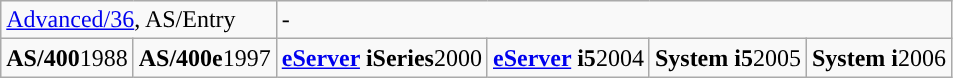<table class="wikitable" style="text-align: ">
<tr>
<td colspan=2><a href='#'>Advanced/36</a>, AS/Entry</td>
<td colspan=4>-</td>
</tr>
<tr>
<td><strong>AS/400</strong>1988</td>
<td><strong>AS/400e</strong>1997</td>
<td><strong><a href='#'>eServer</a> iSeries</strong>2000</td>
<td><strong><a href='#'>eServer</a> i5</strong>2004</td>
<td><strong>System i5</strong>2005</td>
<td><strong>System i</strong>2006</td>
</tr>
</table>
